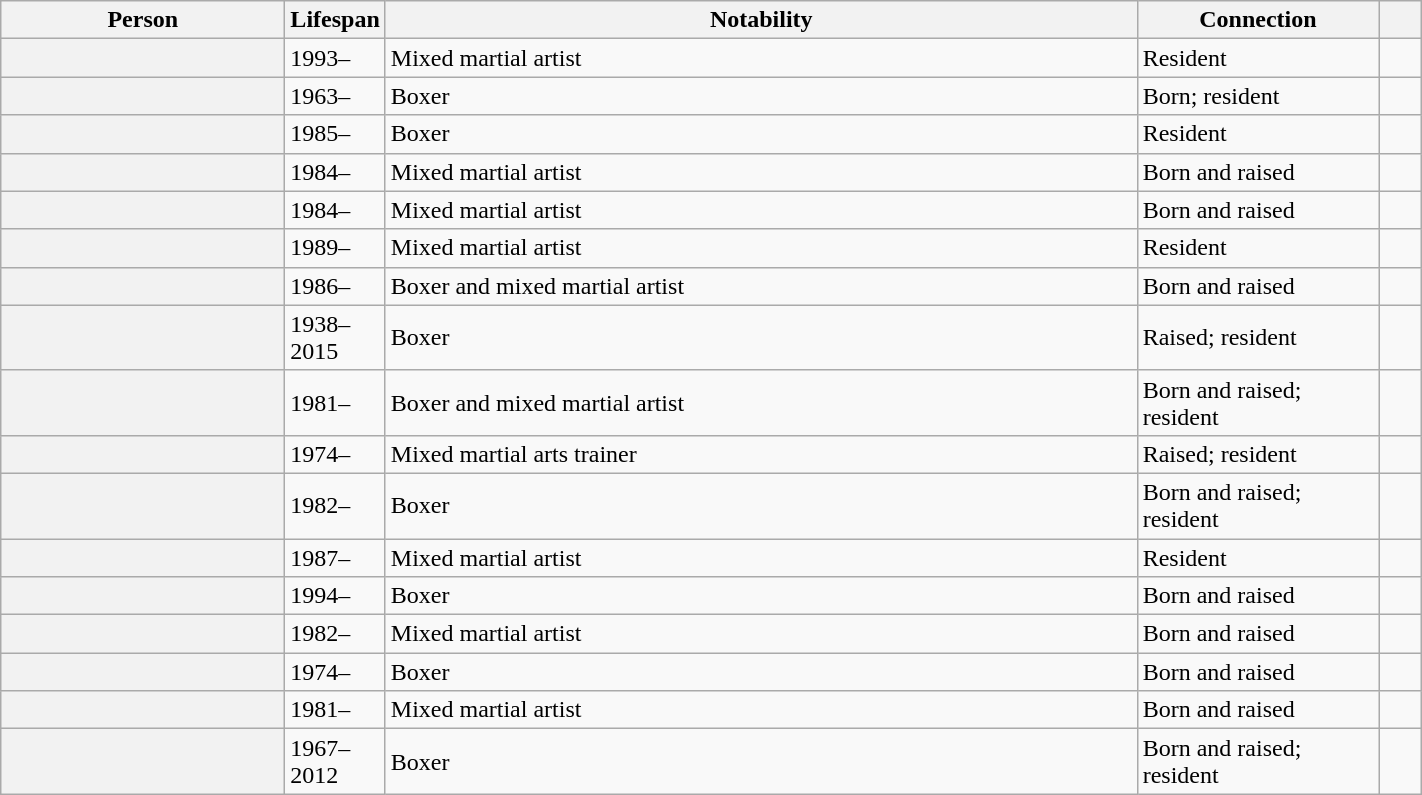<table class="wikitable plainrowheaders sortable" style="margin-right: 0; width:75%;">
<tr>
<th scope="col" width="20%">Person</th>
<th scope="col" width="6%">Lifespan</th>
<th scope="col">Notability</th>
<th scope="col" width="17%">Connection</th>
<th scope="col" class="unsortable" width="3%"></th>
</tr>
<tr>
<th scope="row"></th>
<td>1993–</td>
<td>Mixed martial artist</td>
<td>Resident</td>
<td style="text-align:center;"></td>
</tr>
<tr>
<th scope="row"></th>
<td>1963–</td>
<td>Boxer</td>
<td>Born; resident</td>
<td style="text-align:center;"></td>
</tr>
<tr>
<th scope="row"></th>
<td>1985–</td>
<td>Boxer</td>
<td>Resident</td>
<td style="text-align:center;"></td>
</tr>
<tr>
<th scope="row"></th>
<td>1984–</td>
<td>Mixed martial artist</td>
<td>Born and raised</td>
<td style="text-align:center;"></td>
</tr>
<tr>
<th scope="row"></th>
<td>1984–</td>
<td>Mixed martial artist</td>
<td>Born and raised</td>
<td style="text-align:center;"></td>
</tr>
<tr>
<th scope="row"></th>
<td>1989–</td>
<td>Mixed martial artist</td>
<td>Resident</td>
<td style="text-align:center;"></td>
</tr>
<tr>
<th scope="row"></th>
<td>1986–</td>
<td>Boxer and mixed martial artist</td>
<td>Born and raised</td>
<td style="text-align:center;"></td>
</tr>
<tr>
<th scope="row"></th>
<td>1938–2015</td>
<td>Boxer</td>
<td>Raised; resident</td>
<td style="text-align:center;"></td>
</tr>
<tr>
<th scope="row"></th>
<td>1981–</td>
<td>Boxer and mixed martial artist</td>
<td>Born and raised; resident</td>
<td style="text-align:center;"></td>
</tr>
<tr>
<th scope="row"></th>
<td>1974–</td>
<td>Mixed martial arts trainer</td>
<td>Raised; resident</td>
<td style="text-align:center;"></td>
</tr>
<tr>
<th scope="row"></th>
<td>1982–</td>
<td>Boxer</td>
<td>Born and raised; resident</td>
<td style="text-align:center;"></td>
</tr>
<tr>
<th scope="row"></th>
<td>1987–</td>
<td>Mixed martial artist</td>
<td>Resident</td>
<td style="text-align:center;"></td>
</tr>
<tr>
<th scope="row"></th>
<td>1994–</td>
<td>Boxer</td>
<td>Born and raised</td>
<td style="text-align:center;"></td>
</tr>
<tr>
<th scope="row"></th>
<td>1982–</td>
<td>Mixed martial artist</td>
<td>Born and raised</td>
<td style="text-align:center;"></td>
</tr>
<tr>
<th scope="row"></th>
<td>1974–</td>
<td>Boxer</td>
<td>Born and raised</td>
<td style="text-align:center;"></td>
</tr>
<tr>
<th scope="row"></th>
<td>1981–</td>
<td>Mixed martial artist</td>
<td>Born and raised</td>
<td style="text-align:center;"></td>
</tr>
<tr>
<th scope="row"></th>
<td>1967–2012</td>
<td>Boxer</td>
<td>Born and raised; resident</td>
<td style="text-align:center;"></td>
</tr>
</table>
